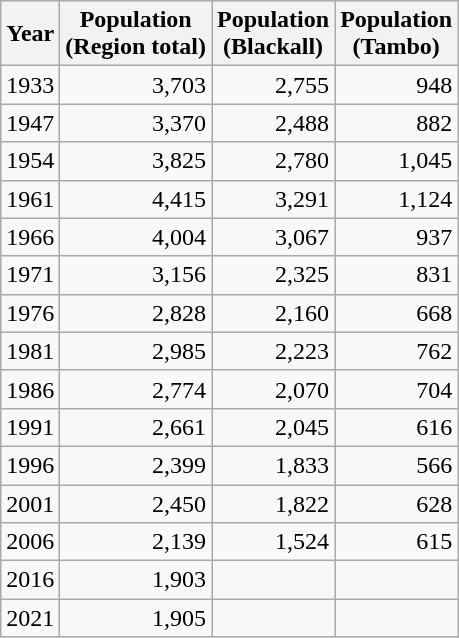<table class="wikitable" style="text-align: right;">
<tr>
<th>Year</th>
<th>Population<br>(Region total)</th>
<th>Population<br>(Blackall)</th>
<th>Population<br>(Tambo)</th>
</tr>
<tr>
<td>1933</td>
<td>3,703</td>
<td>2,755</td>
<td>948</td>
</tr>
<tr>
<td>1947</td>
<td>3,370</td>
<td>2,488</td>
<td>882</td>
</tr>
<tr>
<td>1954</td>
<td>3,825</td>
<td>2,780</td>
<td>1,045</td>
</tr>
<tr>
<td>1961</td>
<td>4,415</td>
<td>3,291</td>
<td>1,124</td>
</tr>
<tr>
<td>1966</td>
<td>4,004</td>
<td>3,067</td>
<td>937</td>
</tr>
<tr>
<td>1971</td>
<td>3,156</td>
<td>2,325</td>
<td>831</td>
</tr>
<tr>
<td>1976</td>
<td>2,828</td>
<td>2,160</td>
<td>668</td>
</tr>
<tr>
<td>1981</td>
<td>2,985</td>
<td>2,223</td>
<td>762</td>
</tr>
<tr>
<td>1986</td>
<td>2,774</td>
<td>2,070</td>
<td>704</td>
</tr>
<tr>
<td>1991</td>
<td>2,661</td>
<td>2,045</td>
<td>616</td>
</tr>
<tr>
<td>1996</td>
<td>2,399</td>
<td>1,833</td>
<td>566</td>
</tr>
<tr>
<td>2001</td>
<td>2,450</td>
<td>1,822</td>
<td>628</td>
</tr>
<tr>
<td>2006</td>
<td>2,139</td>
<td>1,524</td>
<td>615</td>
</tr>
<tr>
<td>2016</td>
<td>1,903</td>
<td></td>
<td></td>
</tr>
<tr>
<td>2021</td>
<td>1,905</td>
<td></td>
</tr>
</table>
